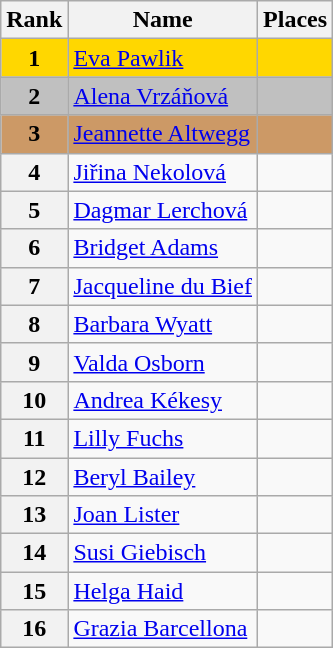<table class="wikitable">
<tr>
<th>Rank</th>
<th>Name</th>
<th>Places</th>
</tr>
<tr bgcolor="gold">
<td align="center"><strong>1</strong></td>
<td> <a href='#'>Eva Pawlik</a></td>
<td></td>
</tr>
<tr bgcolor="silver">
<td align="center"><strong>2</strong></td>
<td> <a href='#'>Alena Vrzáňová</a></td>
<td></td>
</tr>
<tr bgcolor="cc9966">
<td align="center"><strong>3</strong></td>
<td> <a href='#'>Jeannette Altwegg</a></td>
<td></td>
</tr>
<tr>
<th>4</th>
<td> <a href='#'>Jiřina Nekolová</a></td>
<td></td>
</tr>
<tr>
<th>5</th>
<td> <a href='#'>Dagmar Lerchová</a></td>
<td></td>
</tr>
<tr>
<th>6</th>
<td> <a href='#'>Bridget Adams</a></td>
<td></td>
</tr>
<tr>
<th>7</th>
<td> <a href='#'>Jacqueline du Bief</a></td>
<td></td>
</tr>
<tr>
<th>8</th>
<td> <a href='#'>Barbara Wyatt</a></td>
<td></td>
</tr>
<tr>
<th>9</th>
<td> <a href='#'>Valda Osborn</a></td>
<td></td>
</tr>
<tr>
<th>10</th>
<td> <a href='#'>Andrea Kékesy</a></td>
<td></td>
</tr>
<tr>
<th>11</th>
<td> <a href='#'>Lilly Fuchs</a></td>
<td></td>
</tr>
<tr>
<th>12</th>
<td> <a href='#'>Beryl Bailey</a></td>
<td></td>
</tr>
<tr>
<th>13</th>
<td> <a href='#'>Joan Lister</a></td>
<td></td>
</tr>
<tr>
<th>14</th>
<td> <a href='#'>Susi Giebisch</a></td>
<td></td>
</tr>
<tr>
<th>15</th>
<td> <a href='#'>Helga Haid</a></td>
<td></td>
</tr>
<tr>
<th>16</th>
<td> <a href='#'>Grazia Barcellona</a></td>
<td></td>
</tr>
</table>
